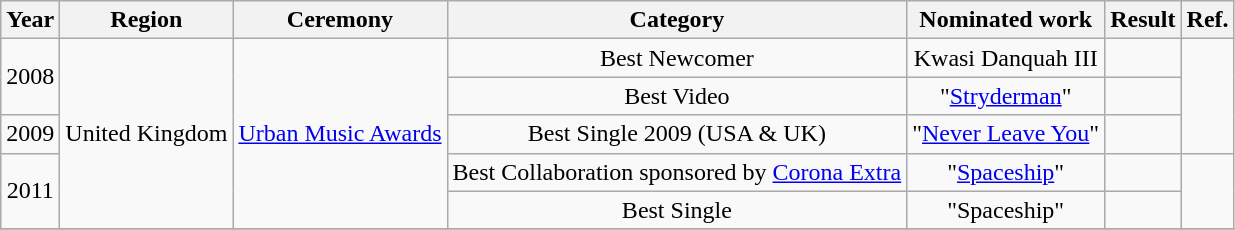<table class="wikitable">
<tr>
<th>Year</th>
<th>Region</th>
<th>Ceremony</th>
<th>Category</th>
<th>Nominated work</th>
<th>Result</th>
<th>Ref.</th>
</tr>
<tr>
<td rowspan="2" align="center">2008</td>
<td rowspan="5" align="center">United Kingdom</td>
<td rowspan="5" align="center"><a href='#'>Urban Music Awards</a></td>
<td align="center">Best Newcomer</td>
<td align="center">Kwasi Danquah III</td>
<td></td>
<td rowspan="3" align="center"></td>
</tr>
<tr>
<td align="center">Best Video</td>
<td align="center">"<a href='#'>Stryderman</a>"</td>
<td></td>
</tr>
<tr>
<td rowspan="1" align="center">2009</td>
<td align="center">Best Single 2009 (USA & UK)</td>
<td align="center">"<a href='#'>Never Leave You</a>"</td>
<td></td>
</tr>
<tr>
<td rowspan="2" align="center">2011</td>
<td align="center">Best Collaboration sponsored by <a href='#'>Corona Extra</a></td>
<td align="center">"<a href='#'>Spaceship</a>"</td>
<td></td>
<td rowspan="2" align="center"></td>
</tr>
<tr>
<td align="center">Best Single</td>
<td align="center">"Spaceship"</td>
<td></td>
</tr>
<tr>
</tr>
</table>
